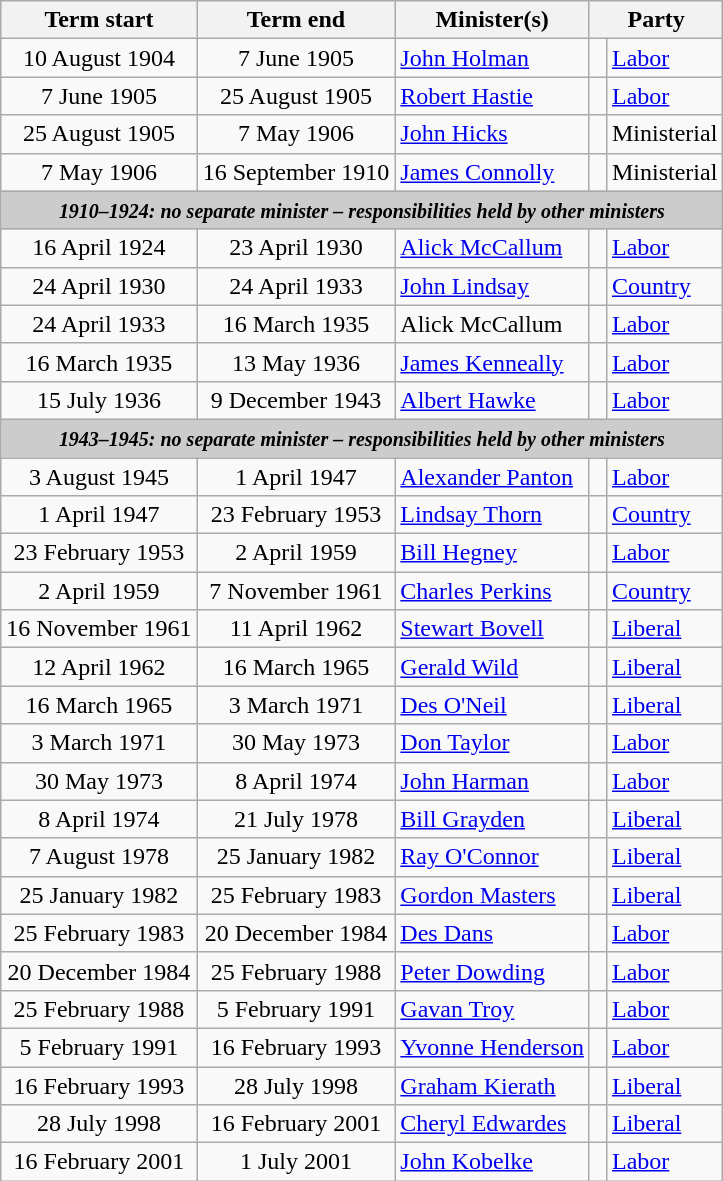<table class="wikitable">
<tr>
<th>Term start</th>
<th>Term end</th>
<th>Minister(s)</th>
<th colspan="2">Party</th>
</tr>
<tr>
<td align=center>10 August 1904</td>
<td align=center>7 June 1905</td>
<td><a href='#'>John Holman</a></td>
<td> </td>
<td><a href='#'>Labor</a></td>
</tr>
<tr>
<td align=center>7 June 1905</td>
<td align=center>25 August 1905</td>
<td><a href='#'>Robert Hastie</a></td>
<td> </td>
<td><a href='#'>Labor</a></td>
</tr>
<tr>
<td align=center>25 August 1905</td>
<td align=center>7 May 1906</td>
<td><a href='#'>John Hicks</a></td>
<td> </td>
<td>Ministerial</td>
</tr>
<tr>
<td align=center>7 May 1906</td>
<td align=center>16 September 1910</td>
<td><a href='#'>James Connolly</a></td>
<td> </td>
<td>Ministerial</td>
</tr>
<tr>
<th colspan=5 style="background: #cccccc;"><small><strong><em>1910–1924: no separate minister – responsibilities held by other ministers</em></strong></small></th>
</tr>
<tr>
<td align=center>16 April 1924</td>
<td align=center>23 April 1930</td>
<td><a href='#'>Alick McCallum</a></td>
<td> </td>
<td><a href='#'>Labor</a></td>
</tr>
<tr>
<td align=center>24 April 1930</td>
<td align=center>24 April 1933</td>
<td><a href='#'>John Lindsay</a></td>
<td> </td>
<td><a href='#'>Country</a></td>
</tr>
<tr>
<td align=center>24 April 1933</td>
<td align=center>16 March 1935</td>
<td>Alick McCallum </td>
<td> </td>
<td><a href='#'>Labor</a></td>
</tr>
<tr>
<td align=center>16 March 1935</td>
<td align=center>13 May 1936</td>
<td><a href='#'>James Kenneally</a></td>
<td> </td>
<td><a href='#'>Labor</a></td>
</tr>
<tr>
<td align=center>15 July 1936</td>
<td align=center>9 December 1943</td>
<td><a href='#'>Albert Hawke</a></td>
<td> </td>
<td><a href='#'>Labor</a></td>
</tr>
<tr>
<th colspan=5 style="background: #cccccc;"><small><strong><em>1943–1945: no separate minister – responsibilities held by other ministers</em></strong></small></th>
</tr>
<tr>
<td align=center>3 August 1945</td>
<td align=center>1 April 1947</td>
<td><a href='#'>Alexander Panton</a></td>
<td> </td>
<td><a href='#'>Labor</a></td>
</tr>
<tr>
<td align=center>1 April 1947</td>
<td align=center>23 February 1953</td>
<td><a href='#'>Lindsay Thorn</a></td>
<td> </td>
<td><a href='#'>Country</a></td>
</tr>
<tr>
<td align=center>23 February 1953</td>
<td align=center>2 April 1959</td>
<td><a href='#'>Bill Hegney</a></td>
<td> </td>
<td><a href='#'>Labor</a></td>
</tr>
<tr>
<td align=center>2 April 1959</td>
<td align=center>7 November 1961</td>
<td><a href='#'>Charles Perkins</a></td>
<td> </td>
<td><a href='#'>Country</a></td>
</tr>
<tr>
<td align=center>16 November 1961</td>
<td align=center>11 April 1962</td>
<td><a href='#'>Stewart Bovell</a></td>
<td> </td>
<td><a href='#'>Liberal</a></td>
</tr>
<tr>
<td align=center>12 April 1962</td>
<td align=center>16 March 1965</td>
<td><a href='#'>Gerald Wild</a></td>
<td> </td>
<td><a href='#'>Liberal</a></td>
</tr>
<tr>
<td align=center>16 March 1965</td>
<td align=center>3 March 1971</td>
<td><a href='#'>Des O'Neil</a></td>
<td> </td>
<td><a href='#'>Liberal</a></td>
</tr>
<tr>
<td align=center>3 March 1971</td>
<td align=center>30 May 1973</td>
<td><a href='#'>Don Taylor</a></td>
<td> </td>
<td><a href='#'>Labor</a></td>
</tr>
<tr>
<td align=center>30 May 1973</td>
<td align=center>8 April 1974</td>
<td><a href='#'>John Harman</a></td>
<td> </td>
<td><a href='#'>Labor</a></td>
</tr>
<tr>
<td align=center>8 April 1974</td>
<td align=center>21 July 1978</td>
<td><a href='#'>Bill Grayden</a></td>
<td> </td>
<td><a href='#'>Liberal</a></td>
</tr>
<tr>
<td align=center>7 August 1978</td>
<td align=center>25 January 1982</td>
<td><a href='#'>Ray O'Connor</a></td>
<td> </td>
<td><a href='#'>Liberal</a></td>
</tr>
<tr>
<td align=center>25 January 1982</td>
<td align=center>25 February 1983</td>
<td><a href='#'>Gordon Masters</a></td>
<td> </td>
<td><a href='#'>Liberal</a></td>
</tr>
<tr>
<td align=center>25 February 1983</td>
<td align=center>20 December 1984</td>
<td><a href='#'>Des Dans</a></td>
<td> </td>
<td><a href='#'>Labor</a></td>
</tr>
<tr>
<td align=center>20 December 1984</td>
<td align=center>25 February 1988</td>
<td><a href='#'>Peter Dowding</a></td>
<td> </td>
<td><a href='#'>Labor</a></td>
</tr>
<tr>
<td align=center>25 February 1988</td>
<td align=center>5 February 1991</td>
<td><a href='#'>Gavan Troy</a></td>
<td> </td>
<td><a href='#'>Labor</a></td>
</tr>
<tr>
<td align=center>5 February 1991</td>
<td align=center>16 February 1993</td>
<td><a href='#'>Yvonne Henderson</a></td>
<td> </td>
<td><a href='#'>Labor</a></td>
</tr>
<tr>
<td align=center>16 February 1993</td>
<td align=center>28 July 1998</td>
<td><a href='#'>Graham Kierath</a></td>
<td> </td>
<td><a href='#'>Liberal</a></td>
</tr>
<tr>
<td align=center>28 July 1998</td>
<td align=center>16 February 2001</td>
<td><a href='#'>Cheryl Edwardes</a></td>
<td> </td>
<td><a href='#'>Liberal</a></td>
</tr>
<tr>
<td align=center>16 February 2001</td>
<td align=center>1 July 2001</td>
<td><a href='#'>John Kobelke</a></td>
<td> </td>
<td><a href='#'>Labor</a></td>
</tr>
</table>
